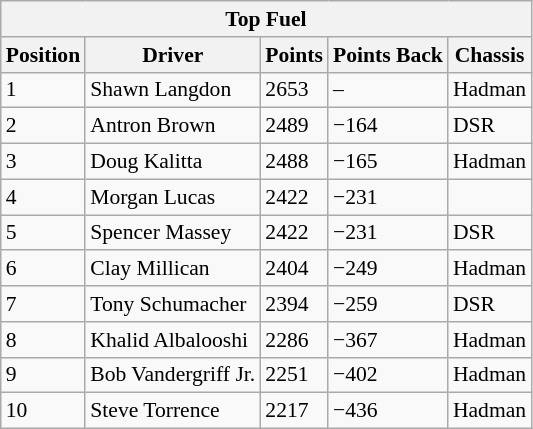<table class="wikitable" style="font-size:90%;">
<tr>
<th colspan="5">Top Fuel</th>
</tr>
<tr>
<th>Position</th>
<th>Driver</th>
<th>Points</th>
<th>Points Back</th>
<th>Chassis</th>
</tr>
<tr>
<td>1</td>
<td>Shawn Langdon</td>
<td>2653</td>
<td>–</td>
<td>Hadman</td>
</tr>
<tr>
<td>2</td>
<td>Antron Brown</td>
<td>2489</td>
<td>−164</td>
<td>DSR</td>
</tr>
<tr>
<td>3</td>
<td>Doug Kalitta</td>
<td>2488</td>
<td>−165</td>
<td>Hadman</td>
</tr>
<tr>
<td>4</td>
<td>Morgan Lucas</td>
<td>2422</td>
<td>−231</td>
<td></td>
</tr>
<tr>
<td>5</td>
<td>Spencer Massey</td>
<td>2422</td>
<td>−231</td>
<td>DSR</td>
</tr>
<tr>
<td>6</td>
<td>Clay Millican</td>
<td>2404</td>
<td>−249</td>
<td>Hadman</td>
</tr>
<tr>
<td>7</td>
<td>Tony Schumacher</td>
<td>2394</td>
<td>−259</td>
<td>DSR</td>
</tr>
<tr>
<td>8</td>
<td>Khalid Albalooshi</td>
<td>2286</td>
<td>−367</td>
<td>Hadman</td>
</tr>
<tr>
<td>9</td>
<td>Bob Vandergriff Jr.</td>
<td>2251</td>
<td>−402</td>
<td>Hadman</td>
</tr>
<tr>
<td>10</td>
<td>Steve Torrence</td>
<td>2217</td>
<td>−436</td>
<td>Hadman</td>
</tr>
</table>
